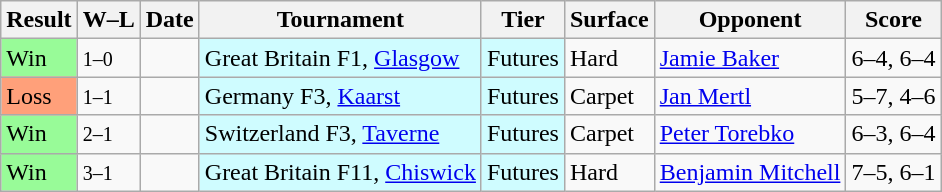<table class="sortable wikitable">
<tr>
<th>Result</th>
<th class="unsortable">W–L</th>
<th>Date</th>
<th>Tournament</th>
<th>Tier</th>
<th>Surface</th>
<th>Opponent</th>
<th class="unsortable">Score</th>
</tr>
<tr>
<td bgcolor=98FB98>Win</td>
<td><small>1–0</small></td>
<td></td>
<td style="background:#cffcff;">Great Britain F1, <a href='#'>Glasgow</a></td>
<td style="background:#cffcff;">Futures</td>
<td>Hard</td>
<td> <a href='#'>Jamie Baker</a></td>
<td>6–4, 6–4</td>
</tr>
<tr>
<td bgcolor=FFA07A>Loss</td>
<td><small>1–1</small></td>
<td></td>
<td style="background:#cffcff;">Germany F3, <a href='#'>Kaarst</a></td>
<td style="background:#cffcff;">Futures</td>
<td>Carpet</td>
<td> <a href='#'>Jan Mertl</a></td>
<td>5–7, 4–6</td>
</tr>
<tr>
<td bgcolor=98FB98>Win</td>
<td><small>2–1</small></td>
<td></td>
<td style="background:#cffcff;">Switzerland F3, <a href='#'>Taverne</a></td>
<td style="background:#cffcff;">Futures</td>
<td>Carpet</td>
<td> <a href='#'>Peter Torebko</a></td>
<td>6–3, 6–4</td>
</tr>
<tr>
<td bgcolor=98FB98>Win</td>
<td><small>3–1</small></td>
<td></td>
<td style="background:#cffcff;">Great Britain F11, <a href='#'>Chiswick</a></td>
<td style="background:#cffcff;">Futures</td>
<td>Hard</td>
<td> <a href='#'>Benjamin Mitchell</a></td>
<td>7–5, 6–1</td>
</tr>
</table>
